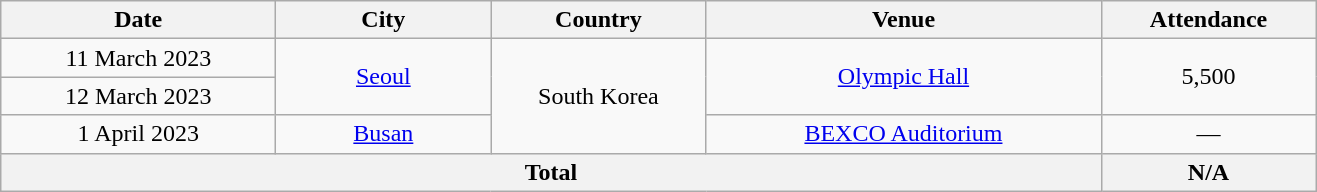<table class="wikitable" style="text-align:center;">
<tr>
<th scope="col" style="width:11em;">Date</th>
<th scope="col" style="width:8.5em;">City</th>
<th scope="col" style="width:8.5em;">Country</th>
<th scope="col" style="width:16em;">Venue</th>
<th scope="col" style="width:8.5em;">Attendance</th>
</tr>
<tr>
<td>11 March 2023</td>
<td rowspan="2"><a href='#'>Seoul</a></td>
<td rowspan="3">South Korea</td>
<td rowspan="2"><a href='#'>Olympic Hall</a></td>
<td rowspan="2">5,500</td>
</tr>
<tr>
<td>12 March 2023</td>
</tr>
<tr>
<td>1 April 2023</td>
<td><a href='#'>Busan</a></td>
<td><a href='#'>BEXCO Auditorium</a></td>
<td>—</td>
</tr>
<tr>
<th colspan="4">Total</th>
<th>N/A</th>
</tr>
</table>
